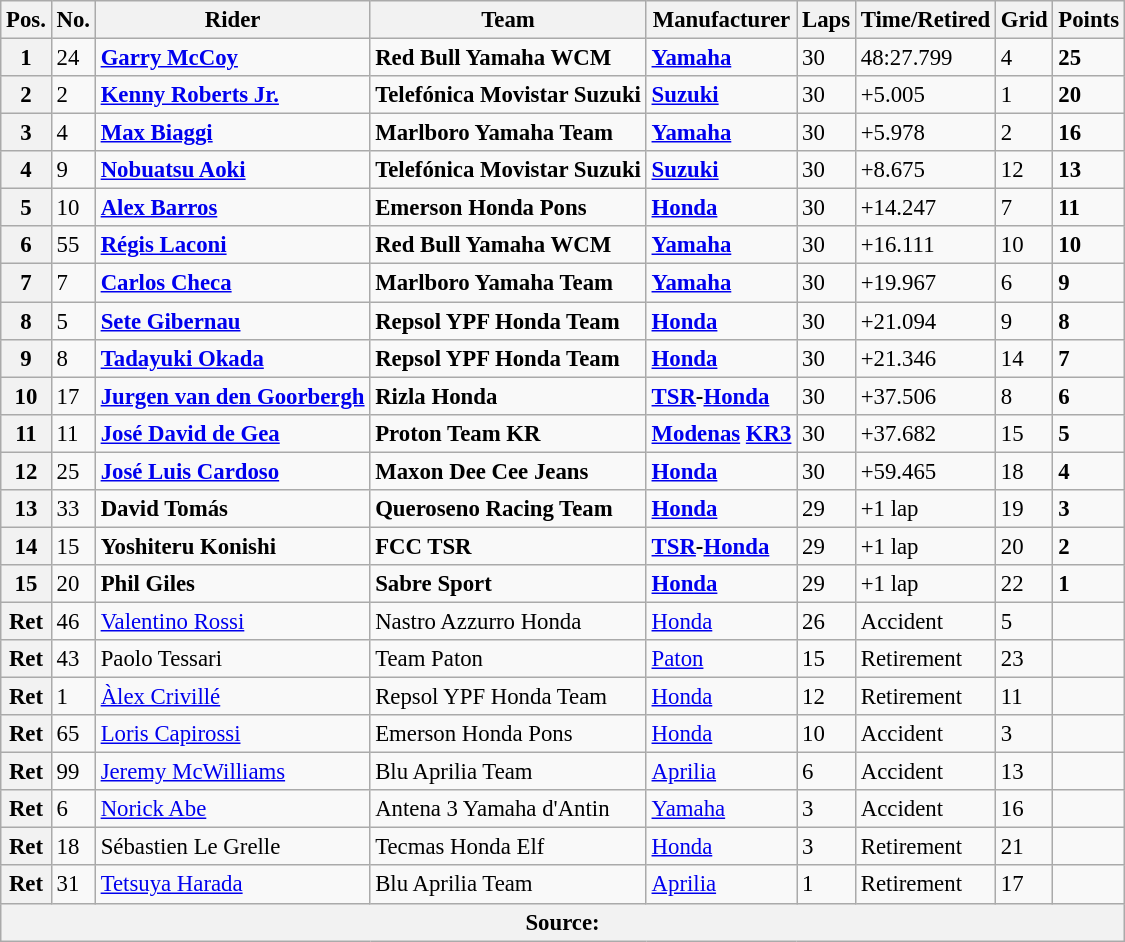<table class="wikitable" style="font-size: 95%;">
<tr>
<th>Pos.</th>
<th>No.</th>
<th>Rider</th>
<th>Team</th>
<th>Manufacturer</th>
<th>Laps</th>
<th>Time/Retired</th>
<th>Grid</th>
<th>Points</th>
</tr>
<tr>
<th>1</th>
<td>24</td>
<td> <strong><a href='#'>Garry McCoy</a></strong></td>
<td><strong>Red Bull Yamaha WCM</strong></td>
<td><strong><a href='#'>Yamaha</a></strong></td>
<td>30</td>
<td>48:27.799</td>
<td>4</td>
<td><strong>25</strong></td>
</tr>
<tr>
<th>2</th>
<td>2</td>
<td> <strong><a href='#'>Kenny Roberts Jr.</a></strong></td>
<td><strong>Telefónica Movistar Suzuki</strong></td>
<td><strong><a href='#'>Suzuki</a></strong></td>
<td>30</td>
<td>+5.005</td>
<td>1</td>
<td><strong>20</strong></td>
</tr>
<tr>
<th>3</th>
<td>4</td>
<td> <strong><a href='#'>Max Biaggi</a></strong></td>
<td><strong>Marlboro Yamaha Team</strong></td>
<td><strong><a href='#'>Yamaha</a></strong></td>
<td>30</td>
<td>+5.978</td>
<td>2</td>
<td><strong>16</strong></td>
</tr>
<tr>
<th>4</th>
<td>9</td>
<td> <strong><a href='#'>Nobuatsu Aoki</a></strong></td>
<td><strong>Telefónica Movistar Suzuki</strong></td>
<td><strong><a href='#'>Suzuki</a></strong></td>
<td>30</td>
<td>+8.675</td>
<td>12</td>
<td><strong>13</strong></td>
</tr>
<tr>
<th>5</th>
<td>10</td>
<td> <strong><a href='#'>Alex Barros</a></strong></td>
<td><strong>Emerson Honda Pons</strong></td>
<td><strong><a href='#'>Honda</a></strong></td>
<td>30</td>
<td>+14.247</td>
<td>7</td>
<td><strong>11</strong></td>
</tr>
<tr>
<th>6</th>
<td>55</td>
<td> <strong><a href='#'>Régis Laconi</a></strong></td>
<td><strong>Red Bull Yamaha WCM</strong></td>
<td><strong><a href='#'>Yamaha</a></strong></td>
<td>30</td>
<td>+16.111</td>
<td>10</td>
<td><strong>10</strong></td>
</tr>
<tr>
<th>7</th>
<td>7</td>
<td> <strong><a href='#'>Carlos Checa</a></strong></td>
<td><strong>Marlboro Yamaha Team</strong></td>
<td><strong><a href='#'>Yamaha</a></strong></td>
<td>30</td>
<td>+19.967</td>
<td>6</td>
<td><strong>9</strong></td>
</tr>
<tr>
<th>8</th>
<td>5</td>
<td> <strong><a href='#'>Sete Gibernau</a></strong></td>
<td><strong>Repsol YPF Honda Team</strong></td>
<td><strong><a href='#'>Honda</a></strong></td>
<td>30</td>
<td>+21.094</td>
<td>9</td>
<td><strong>8</strong></td>
</tr>
<tr>
<th>9</th>
<td>8</td>
<td> <strong><a href='#'>Tadayuki Okada</a></strong></td>
<td><strong>Repsol YPF Honda Team</strong></td>
<td><strong><a href='#'>Honda</a></strong></td>
<td>30</td>
<td>+21.346</td>
<td>14</td>
<td><strong>7</strong></td>
</tr>
<tr>
<th>10</th>
<td>17</td>
<td> <strong><a href='#'>Jurgen van den Goorbergh</a></strong></td>
<td><strong>Rizla Honda</strong></td>
<td><strong><a href='#'>TSR</a>-<a href='#'>Honda</a></strong></td>
<td>30</td>
<td>+37.506</td>
<td>8</td>
<td><strong>6</strong></td>
</tr>
<tr>
<th>11</th>
<td>11</td>
<td> <strong><a href='#'>José David de Gea</a></strong></td>
<td><strong>Proton Team KR</strong></td>
<td><strong><a href='#'>Modenas</a> <a href='#'>KR3</a></strong></td>
<td>30</td>
<td>+37.682</td>
<td>15</td>
<td><strong>5</strong></td>
</tr>
<tr>
<th>12</th>
<td>25</td>
<td> <strong><a href='#'>José Luis Cardoso</a></strong></td>
<td><strong>Maxon Dee Cee Jeans</strong></td>
<td><strong><a href='#'>Honda</a></strong></td>
<td>30</td>
<td>+59.465</td>
<td>18</td>
<td><strong>4</strong></td>
</tr>
<tr>
<th>13</th>
<td>33</td>
<td> <strong>David Tomás</strong></td>
<td><strong>Queroseno Racing Team</strong></td>
<td><strong><a href='#'>Honda</a></strong></td>
<td>29</td>
<td>+1 lap</td>
<td>19</td>
<td><strong>3</strong></td>
</tr>
<tr>
<th>14</th>
<td>15</td>
<td> <strong>Yoshiteru Konishi</strong></td>
<td><strong>FCC TSR</strong></td>
<td><strong><a href='#'>TSR</a>-<a href='#'>Honda</a></strong></td>
<td>29</td>
<td>+1 lap</td>
<td>20</td>
<td><strong>2</strong></td>
</tr>
<tr>
<th>15</th>
<td>20</td>
<td> <strong>Phil Giles</strong></td>
<td><strong>Sabre Sport</strong></td>
<td><strong><a href='#'>Honda</a></strong></td>
<td>29</td>
<td>+1 lap</td>
<td>22</td>
<td><strong>1</strong></td>
</tr>
<tr>
<th>Ret</th>
<td>46</td>
<td> <a href='#'>Valentino Rossi</a></td>
<td>Nastro Azzurro Honda</td>
<td><a href='#'>Honda</a></td>
<td>26</td>
<td>Accident</td>
<td>5</td>
<td></td>
</tr>
<tr>
<th>Ret</th>
<td>43</td>
<td> Paolo Tessari</td>
<td>Team Paton</td>
<td><a href='#'>Paton</a></td>
<td>15</td>
<td>Retirement</td>
<td>23</td>
<td></td>
</tr>
<tr>
<th>Ret</th>
<td>1</td>
<td> <a href='#'>Àlex Crivillé</a></td>
<td>Repsol YPF Honda Team</td>
<td><a href='#'>Honda</a></td>
<td>12</td>
<td>Retirement</td>
<td>11</td>
<td></td>
</tr>
<tr>
<th>Ret</th>
<td>65</td>
<td> <a href='#'>Loris Capirossi</a></td>
<td>Emerson Honda Pons</td>
<td><a href='#'>Honda</a></td>
<td>10</td>
<td>Accident</td>
<td>3</td>
<td></td>
</tr>
<tr>
<th>Ret</th>
<td>99</td>
<td> <a href='#'>Jeremy McWilliams</a></td>
<td>Blu Aprilia Team</td>
<td><a href='#'>Aprilia</a></td>
<td>6</td>
<td>Accident</td>
<td>13</td>
<td></td>
</tr>
<tr>
<th>Ret</th>
<td>6</td>
<td> <a href='#'>Norick Abe</a></td>
<td>Antena 3 Yamaha d'Antin</td>
<td><a href='#'>Yamaha</a></td>
<td>3</td>
<td>Accident</td>
<td>16</td>
<td></td>
</tr>
<tr>
<th>Ret</th>
<td>18</td>
<td> Sébastien Le Grelle</td>
<td>Tecmas Honda Elf</td>
<td><a href='#'>Honda</a></td>
<td>3</td>
<td>Retirement</td>
<td>21</td>
<td></td>
</tr>
<tr>
<th>Ret</th>
<td>31</td>
<td> <a href='#'>Tetsuya Harada</a></td>
<td>Blu Aprilia Team</td>
<td><a href='#'>Aprilia</a></td>
<td>1</td>
<td>Retirement</td>
<td>17</td>
<td></td>
</tr>
<tr>
<th colspan=9>Source: </th>
</tr>
</table>
